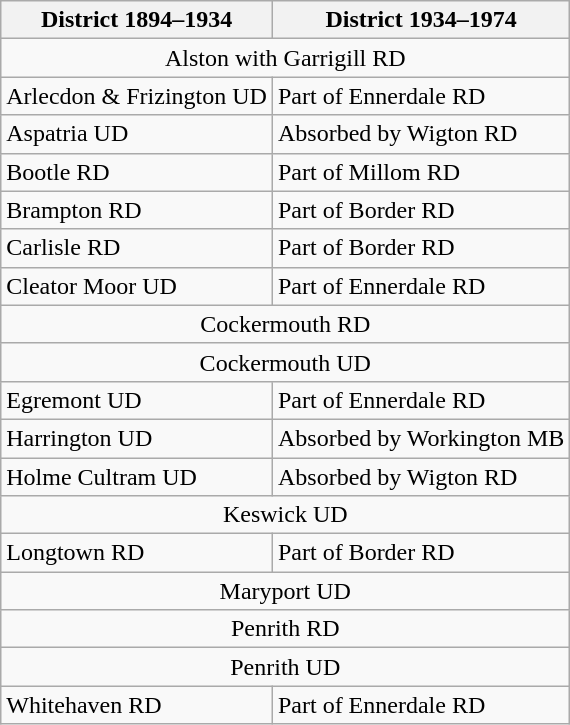<table class="wikitable">
<tr>
<th>District 1894–1934</th>
<th>District 1934–1974</th>
</tr>
<tr>
<td colspan="2" style="text-align:center;">Alston with Garrigill RD</td>
</tr>
<tr>
<td>Arlecdon & Frizington UD</td>
<td>Part of Ennerdale RD</td>
</tr>
<tr>
<td>Aspatria UD</td>
<td>Absorbed by Wigton RD</td>
</tr>
<tr>
<td>Bootle RD</td>
<td>Part of Millom RD</td>
</tr>
<tr>
<td>Brampton RD</td>
<td>Part of Border RD</td>
</tr>
<tr>
<td>Carlisle RD</td>
<td>Part of Border RD</td>
</tr>
<tr>
<td>Cleator Moor UD</td>
<td>Part of Ennerdale RD</td>
</tr>
<tr>
<td colspan="2" style="text-align:center;">Cockermouth RD</td>
</tr>
<tr>
<td colspan="2" style="text-align:center;">Cockermouth UD</td>
</tr>
<tr>
<td>Egremont UD</td>
<td>Part of Ennerdale RD</td>
</tr>
<tr>
<td>Harrington UD</td>
<td>Absorbed by Workington MB</td>
</tr>
<tr>
<td>Holme Cultram UD</td>
<td>Absorbed by Wigton RD</td>
</tr>
<tr>
<td colspan="2" style="text-align:center;">Keswick UD</td>
</tr>
<tr>
<td>Longtown RD</td>
<td>Part of Border RD</td>
</tr>
<tr>
<td colspan="2" style="text-align:center;">Maryport UD</td>
</tr>
<tr>
<td colspan="2" style="text-align:center;">Penrith RD</td>
</tr>
<tr>
<td colspan="2" style="text-align:center;">Penrith UD</td>
</tr>
<tr>
<td>Whitehaven RD</td>
<td>Part of Ennerdale RD</td>
</tr>
</table>
